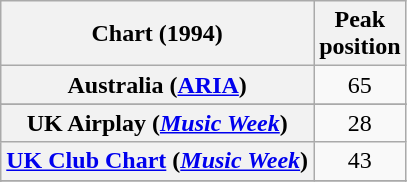<table class="wikitable sortable plainrowheaders" style="text-align:center">
<tr>
<th>Chart (1994)</th>
<th>Peak<br>position</th>
</tr>
<tr>
<th scope="row">Australia (<a href='#'>ARIA</a>)</th>
<td>65</td>
</tr>
<tr>
</tr>
<tr>
</tr>
<tr>
</tr>
<tr>
<th scope="row">UK Airplay (<em><a href='#'>Music Week</a></em>)</th>
<td>28</td>
</tr>
<tr>
<th scope="row"><a href='#'>UK Club Chart</a> (<em><a href='#'>Music Week</a></em>)</th>
<td>43</td>
</tr>
<tr>
</tr>
<tr>
</tr>
</table>
